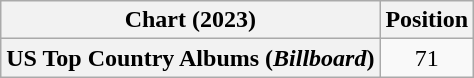<table class="wikitable plainrowheaders" style="text-align:center">
<tr>
<th scope="col">Chart (2023)</th>
<th scope="col">Position</th>
</tr>
<tr>
<th scope="row">US Top Country Albums (<em>Billboard</em>)</th>
<td>71</td>
</tr>
</table>
